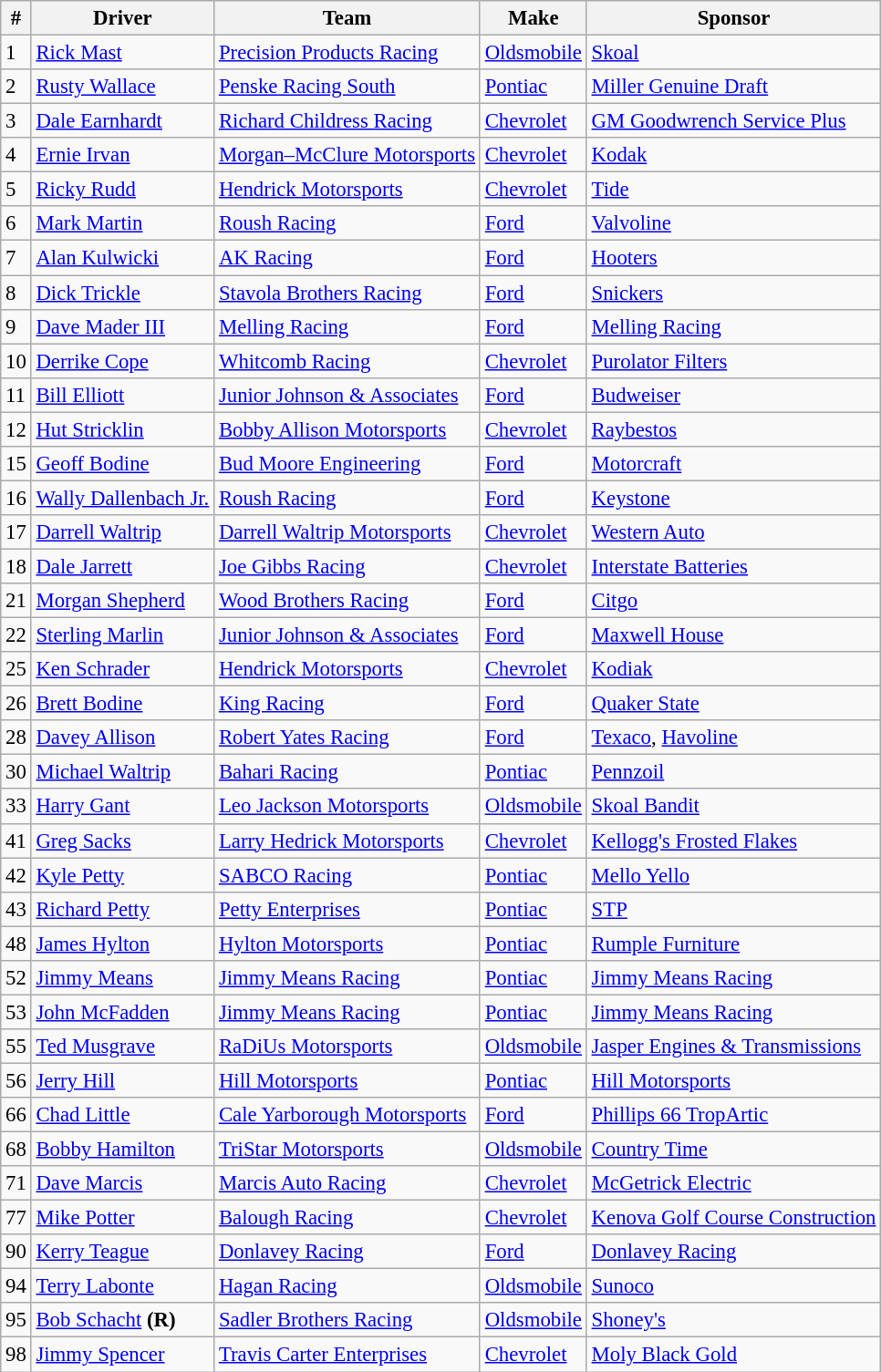<table class="wikitable" style="font-size:95%">
<tr>
<th>#</th>
<th>Driver</th>
<th>Team</th>
<th>Make</th>
<th>Sponsor</th>
</tr>
<tr>
<td>1</td>
<td><a href='#'>Rick Mast</a></td>
<td><a href='#'>Precision Products Racing</a></td>
<td><a href='#'>Oldsmobile</a></td>
<td><a href='#'>Skoal</a></td>
</tr>
<tr>
<td>2</td>
<td><a href='#'>Rusty Wallace</a></td>
<td><a href='#'>Penske Racing South</a></td>
<td><a href='#'>Pontiac</a></td>
<td><a href='#'>Miller Genuine Draft</a></td>
</tr>
<tr>
<td>3</td>
<td><a href='#'>Dale Earnhardt</a></td>
<td><a href='#'>Richard Childress Racing</a></td>
<td><a href='#'>Chevrolet</a></td>
<td><a href='#'>GM Goodwrench Service Plus</a></td>
</tr>
<tr>
<td>4</td>
<td><a href='#'>Ernie Irvan</a></td>
<td><a href='#'>Morgan–McClure Motorsports</a></td>
<td><a href='#'>Chevrolet</a></td>
<td><a href='#'>Kodak</a></td>
</tr>
<tr>
<td>5</td>
<td><a href='#'>Ricky Rudd</a></td>
<td><a href='#'>Hendrick Motorsports</a></td>
<td><a href='#'>Chevrolet</a></td>
<td><a href='#'>Tide</a></td>
</tr>
<tr>
<td>6</td>
<td><a href='#'>Mark Martin</a></td>
<td><a href='#'>Roush Racing</a></td>
<td><a href='#'>Ford</a></td>
<td><a href='#'>Valvoline</a></td>
</tr>
<tr>
<td>7</td>
<td><a href='#'>Alan Kulwicki</a></td>
<td><a href='#'>AK Racing</a></td>
<td><a href='#'>Ford</a></td>
<td><a href='#'>Hooters</a></td>
</tr>
<tr>
<td>8</td>
<td><a href='#'>Dick Trickle</a></td>
<td><a href='#'>Stavola Brothers Racing</a></td>
<td><a href='#'>Ford</a></td>
<td><a href='#'>Snickers</a></td>
</tr>
<tr>
<td>9</td>
<td><a href='#'>Dave Mader III</a></td>
<td><a href='#'>Melling Racing</a></td>
<td><a href='#'>Ford</a></td>
<td><a href='#'>Melling Racing</a></td>
</tr>
<tr>
<td>10</td>
<td><a href='#'>Derrike Cope</a></td>
<td><a href='#'>Whitcomb Racing</a></td>
<td><a href='#'>Chevrolet</a></td>
<td><a href='#'>Purolator Filters</a></td>
</tr>
<tr>
<td>11</td>
<td><a href='#'>Bill Elliott</a></td>
<td><a href='#'>Junior Johnson & Associates</a></td>
<td><a href='#'>Ford</a></td>
<td><a href='#'>Budweiser</a></td>
</tr>
<tr>
<td>12</td>
<td><a href='#'>Hut Stricklin</a></td>
<td><a href='#'>Bobby Allison Motorsports</a></td>
<td><a href='#'>Chevrolet</a></td>
<td><a href='#'>Raybestos</a></td>
</tr>
<tr>
<td>15</td>
<td><a href='#'>Geoff Bodine</a></td>
<td><a href='#'>Bud Moore Engineering</a></td>
<td><a href='#'>Ford</a></td>
<td><a href='#'>Motorcraft</a></td>
</tr>
<tr>
<td>16</td>
<td><a href='#'>Wally Dallenbach Jr.</a></td>
<td><a href='#'>Roush Racing</a></td>
<td><a href='#'>Ford</a></td>
<td><a href='#'>Keystone</a></td>
</tr>
<tr>
<td>17</td>
<td><a href='#'>Darrell Waltrip</a></td>
<td><a href='#'>Darrell Waltrip Motorsports</a></td>
<td><a href='#'>Chevrolet</a></td>
<td><a href='#'>Western Auto</a></td>
</tr>
<tr>
<td>18</td>
<td><a href='#'>Dale Jarrett</a></td>
<td><a href='#'>Joe Gibbs Racing</a></td>
<td><a href='#'>Chevrolet</a></td>
<td><a href='#'>Interstate Batteries</a></td>
</tr>
<tr>
<td>21</td>
<td><a href='#'>Morgan Shepherd</a></td>
<td><a href='#'>Wood Brothers Racing</a></td>
<td><a href='#'>Ford</a></td>
<td><a href='#'>Citgo</a></td>
</tr>
<tr>
<td>22</td>
<td><a href='#'>Sterling Marlin</a></td>
<td><a href='#'>Junior Johnson & Associates</a></td>
<td><a href='#'>Ford</a></td>
<td><a href='#'>Maxwell House</a></td>
</tr>
<tr>
<td>25</td>
<td><a href='#'>Ken Schrader</a></td>
<td><a href='#'>Hendrick Motorsports</a></td>
<td><a href='#'>Chevrolet</a></td>
<td><a href='#'>Kodiak</a></td>
</tr>
<tr>
<td>26</td>
<td><a href='#'>Brett Bodine</a></td>
<td><a href='#'>King Racing</a></td>
<td><a href='#'>Ford</a></td>
<td><a href='#'>Quaker State</a></td>
</tr>
<tr>
<td>28</td>
<td><a href='#'>Davey Allison</a></td>
<td><a href='#'>Robert Yates Racing</a></td>
<td><a href='#'>Ford</a></td>
<td><a href='#'>Texaco</a>, <a href='#'>Havoline</a></td>
</tr>
<tr>
<td>30</td>
<td><a href='#'>Michael Waltrip</a></td>
<td><a href='#'>Bahari Racing</a></td>
<td><a href='#'>Pontiac</a></td>
<td><a href='#'>Pennzoil</a></td>
</tr>
<tr>
<td>33</td>
<td><a href='#'>Harry Gant</a></td>
<td><a href='#'>Leo Jackson Motorsports</a></td>
<td><a href='#'>Oldsmobile</a></td>
<td><a href='#'>Skoal Bandit</a></td>
</tr>
<tr>
<td>41</td>
<td><a href='#'>Greg Sacks</a></td>
<td><a href='#'>Larry Hedrick Motorsports</a></td>
<td><a href='#'>Chevrolet</a></td>
<td><a href='#'>Kellogg's Frosted Flakes</a></td>
</tr>
<tr>
<td>42</td>
<td><a href='#'>Kyle Petty</a></td>
<td><a href='#'>SABCO Racing</a></td>
<td><a href='#'>Pontiac</a></td>
<td><a href='#'>Mello Yello</a></td>
</tr>
<tr>
<td>43</td>
<td><a href='#'>Richard Petty</a></td>
<td><a href='#'>Petty Enterprises</a></td>
<td><a href='#'>Pontiac</a></td>
<td><a href='#'>STP</a></td>
</tr>
<tr>
<td>48</td>
<td><a href='#'>James Hylton</a></td>
<td><a href='#'>Hylton Motorsports</a></td>
<td><a href='#'>Pontiac</a></td>
<td><a href='#'>Rumple Furniture</a></td>
</tr>
<tr>
<td>52</td>
<td><a href='#'>Jimmy Means</a></td>
<td><a href='#'>Jimmy Means Racing</a></td>
<td><a href='#'>Pontiac</a></td>
<td><a href='#'>Jimmy Means Racing</a></td>
</tr>
<tr>
<td>53</td>
<td><a href='#'>John McFadden</a></td>
<td><a href='#'>Jimmy Means Racing</a></td>
<td><a href='#'>Pontiac</a></td>
<td><a href='#'>Jimmy Means Racing</a></td>
</tr>
<tr>
<td>55</td>
<td><a href='#'>Ted Musgrave</a></td>
<td><a href='#'>RaDiUs Motorsports</a></td>
<td><a href='#'>Oldsmobile</a></td>
<td><a href='#'>Jasper Engines & Transmissions</a></td>
</tr>
<tr>
<td>56</td>
<td><a href='#'>Jerry Hill</a></td>
<td><a href='#'>Hill Motorsports</a></td>
<td><a href='#'>Pontiac</a></td>
<td><a href='#'>Hill Motorsports</a></td>
</tr>
<tr>
<td>66</td>
<td><a href='#'>Chad Little</a></td>
<td><a href='#'>Cale Yarborough Motorsports</a></td>
<td><a href='#'>Ford</a></td>
<td><a href='#'>Phillips 66 TropArtic</a></td>
</tr>
<tr>
<td>68</td>
<td><a href='#'>Bobby Hamilton</a></td>
<td><a href='#'>TriStar Motorsports</a></td>
<td><a href='#'>Oldsmobile</a></td>
<td><a href='#'>Country Time</a></td>
</tr>
<tr>
<td>71</td>
<td><a href='#'>Dave Marcis</a></td>
<td><a href='#'>Marcis Auto Racing</a></td>
<td><a href='#'>Chevrolet</a></td>
<td><a href='#'>McGetrick Electric</a></td>
</tr>
<tr>
<td>77</td>
<td><a href='#'>Mike Potter</a></td>
<td><a href='#'>Balough Racing</a></td>
<td><a href='#'>Chevrolet</a></td>
<td><a href='#'>Kenova Golf Course Construction</a></td>
</tr>
<tr>
<td>90</td>
<td><a href='#'>Kerry Teague</a></td>
<td><a href='#'>Donlavey Racing</a></td>
<td><a href='#'>Ford</a></td>
<td><a href='#'>Donlavey Racing</a></td>
</tr>
<tr>
<td>94</td>
<td><a href='#'>Terry Labonte</a></td>
<td><a href='#'>Hagan Racing</a></td>
<td><a href='#'>Oldsmobile</a></td>
<td><a href='#'>Sunoco</a></td>
</tr>
<tr>
<td>95</td>
<td><a href='#'>Bob Schacht</a> <strong>(R)</strong></td>
<td><a href='#'>Sadler Brothers Racing</a></td>
<td><a href='#'>Oldsmobile</a></td>
<td><a href='#'>Shoney's</a></td>
</tr>
<tr>
<td>98</td>
<td><a href='#'>Jimmy Spencer</a></td>
<td><a href='#'>Travis Carter Enterprises</a></td>
<td><a href='#'>Chevrolet</a></td>
<td><a href='#'>Moly Black Gold</a></td>
</tr>
</table>
